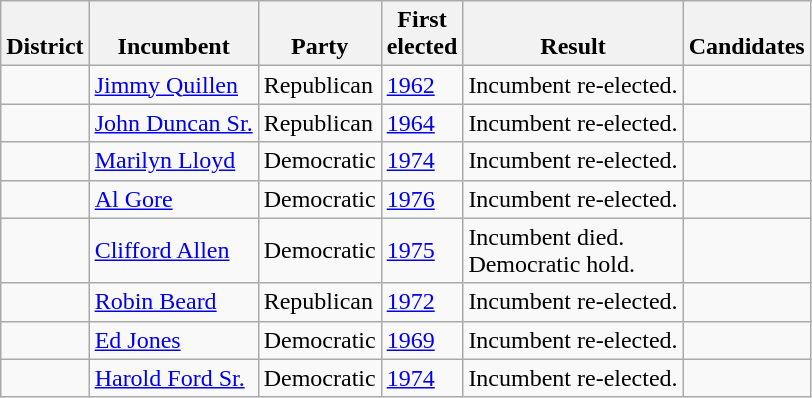<table class=wikitable>
<tr valign=bottom>
<th>District</th>
<th>Incumbent</th>
<th>Party</th>
<th>First<br>elected</th>
<th>Result</th>
<th>Candidates</th>
</tr>
<tr>
<td></td>
<td><a href='#'>Jimmy Quillen</a></td>
<td>Republican</td>
<td><a href='#'>1962</a></td>
<td>Incumbent re-elected.</td>
<td nowrap></td>
</tr>
<tr>
<td></td>
<td><a href='#'>John Duncan Sr.</a></td>
<td>Republican</td>
<td><a href='#'>1964</a></td>
<td>Incumbent re-elected.</td>
<td nowrap></td>
</tr>
<tr>
<td></td>
<td><a href='#'>Marilyn Lloyd</a></td>
<td>Democratic</td>
<td><a href='#'>1974</a></td>
<td>Incumbent re-elected.</td>
<td nowrap></td>
</tr>
<tr>
<td></td>
<td><a href='#'>Al Gore</a></td>
<td>Democratic</td>
<td><a href='#'>1976</a></td>
<td>Incumbent re-elected.</td>
<td nowrap></td>
</tr>
<tr>
<td></td>
<td><a href='#'>Clifford Allen</a></td>
<td>Democratic</td>
<td><a href='#'>1975</a></td>
<td>Incumbent died.<br>Democratic hold.</td>
<td nowrap></td>
</tr>
<tr>
<td></td>
<td><a href='#'>Robin Beard</a></td>
<td>Republican</td>
<td><a href='#'>1972</a></td>
<td>Incumbent re-elected.</td>
<td nowrap></td>
</tr>
<tr>
<td></td>
<td><a href='#'>Ed Jones</a></td>
<td>Democratic</td>
<td><a href='#'>1969</a></td>
<td>Incumbent re-elected.</td>
<td nowrap></td>
</tr>
<tr>
<td></td>
<td><a href='#'>Harold Ford Sr.</a></td>
<td>Democratic</td>
<td><a href='#'>1974</a></td>
<td>Incumbent re-elected.</td>
<td nowrap></td>
</tr>
</table>
